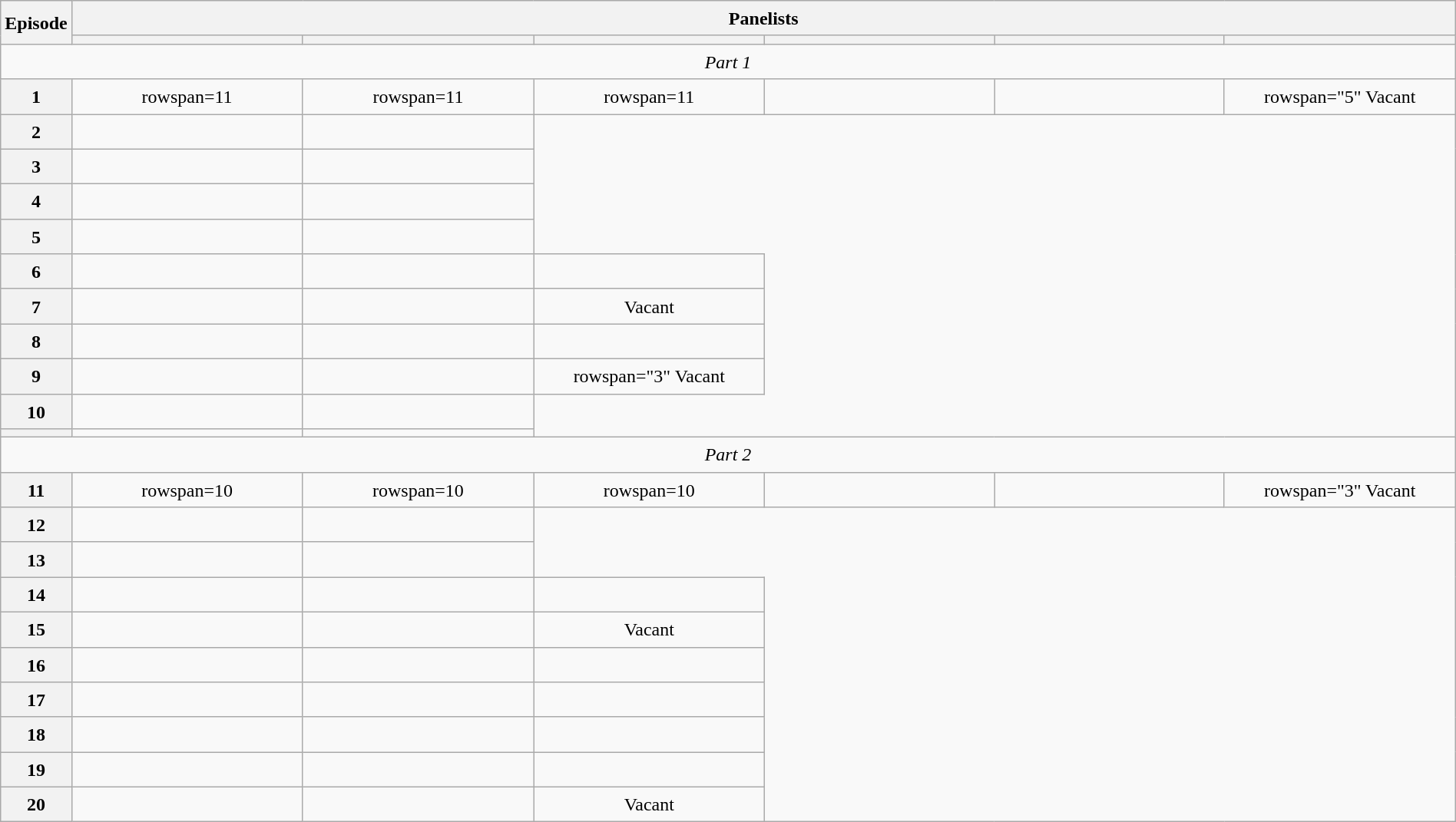<table class="wikitable plainrowheaders mw-collapsible" style="text-align:center; line-height:23px; width:100%;">
<tr>
<th rowspan="2" width="1%">Episode</th>
<th colspan="6">Panelists</th>
</tr>
<tr>
<th width="16%"></th>
<th width="16%"></th>
<th width="16%"></th>
<th width="16%"></th>
<th width="16%"></th>
<th width="16%"></th>
</tr>
<tr>
<td colspan="7"><em>Part 1</em></td>
</tr>
<tr>
<th>1</th>
<td>rowspan=11 </td>
<td>rowspan=11 </td>
<td>rowspan=11 </td>
<td></td>
<td></td>
<td>rowspan="5" Vacant</td>
</tr>
<tr>
<th>2</th>
<td></td>
<td></td>
</tr>
<tr>
<th>3</th>
<td></td>
<td></td>
</tr>
<tr>
<th>4</th>
<td></td>
<td></td>
</tr>
<tr>
<th>5</th>
<td></td>
<td></td>
</tr>
<tr>
<th>6</th>
<td></td>
<td></td>
<td></td>
</tr>
<tr>
<th>7</th>
<td></td>
<td></td>
<td> Vacant</td>
</tr>
<tr>
<th>8</th>
<td></td>
<td></td>
<td></td>
</tr>
<tr>
<th>9</th>
<td></td>
<td></td>
<td>rowspan="3" Vacant</td>
</tr>
<tr>
<th>10</th>
<td></td>
<td></td>
</tr>
<tr>
<th></th>
<td></td>
<td></td>
</tr>
<tr>
<td colspan="7"><em>Part 2</em></td>
</tr>
<tr>
<th>11</th>
<td>rowspan=10 </td>
<td>rowspan=10 </td>
<td>rowspan=10 </td>
<td></td>
<td></td>
<td>rowspan="3" Vacant</td>
</tr>
<tr>
<th>12</th>
<td></td>
<td></td>
</tr>
<tr>
<th>13</th>
<td></td>
<td></td>
</tr>
<tr>
<th>14</th>
<td></td>
<td></td>
<td></td>
</tr>
<tr>
<th>15</th>
<td></td>
<td></td>
<td> Vacant</td>
</tr>
<tr>
<th>16</th>
<td></td>
<td></td>
<td></td>
</tr>
<tr>
<th>17</th>
<td></td>
<td></td>
<td></td>
</tr>
<tr>
<th>18</th>
<td></td>
<td></td>
<td></td>
</tr>
<tr>
<th>19</th>
<td></td>
<td></td>
<td></td>
</tr>
<tr>
<th>20</th>
<td></td>
<td></td>
<td> Vacant</td>
</tr>
</table>
